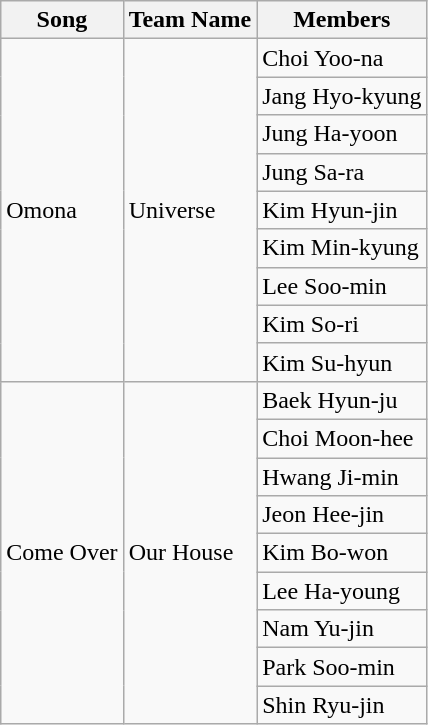<table class="wikitable">
<tr>
<th>Song</th>
<th>Team Name</th>
<th>Members</th>
</tr>
<tr>
<td rowspan="9">Omona</td>
<td rowspan="9">Universe</td>
<td>Choi Yoo-na</td>
</tr>
<tr>
<td>Jang Hyo-kyung</td>
</tr>
<tr>
<td>Jung Ha-yoon</td>
</tr>
<tr>
<td>Jung Sa-ra</td>
</tr>
<tr>
<td>Kim Hyun-jin</td>
</tr>
<tr>
<td>Kim Min-kyung</td>
</tr>
<tr>
<td>Lee Soo-min</td>
</tr>
<tr>
<td>Kim So-ri</td>
</tr>
<tr>
<td>Kim Su-hyun</td>
</tr>
<tr>
<td rowspan="9">Come Over</td>
<td rowspan="9">Our House</td>
<td>Baek Hyun-ju</td>
</tr>
<tr>
<td>Choi Moon-hee</td>
</tr>
<tr>
<td>Hwang Ji-min</td>
</tr>
<tr>
<td>Jeon Hee-jin</td>
</tr>
<tr>
<td>Kim Bo-won</td>
</tr>
<tr>
<td>Lee Ha-young</td>
</tr>
<tr>
<td>Nam Yu-jin</td>
</tr>
<tr>
<td>Park Soo-min</td>
</tr>
<tr>
<td>Shin Ryu-jin</td>
</tr>
</table>
